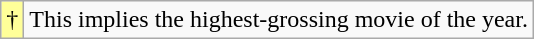<table class="wikitable">
<tr>
<td style="background-color:#FFFF99">†</td>
<td>This implies the highest-grossing movie of the year.</td>
</tr>
</table>
